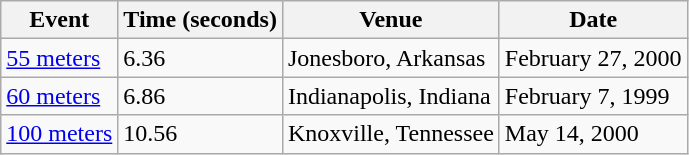<table class="wikitable">
<tr>
<th>Event</th>
<th>Time (seconds)</th>
<th>Venue</th>
<th>Date</th>
</tr>
<tr>
<td><a href='#'>55 meters</a></td>
<td>6.36</td>
<td>Jonesboro, Arkansas</td>
<td>February 27, 2000</td>
</tr>
<tr>
<td><a href='#'>60 meters</a></td>
<td>6.86</td>
<td>Indianapolis, Indiana</td>
<td>February 7, 1999</td>
</tr>
<tr>
<td><a href='#'>100 meters</a></td>
<td>10.56</td>
<td>Knoxville, Tennessee</td>
<td>May 14, 2000</td>
</tr>
</table>
